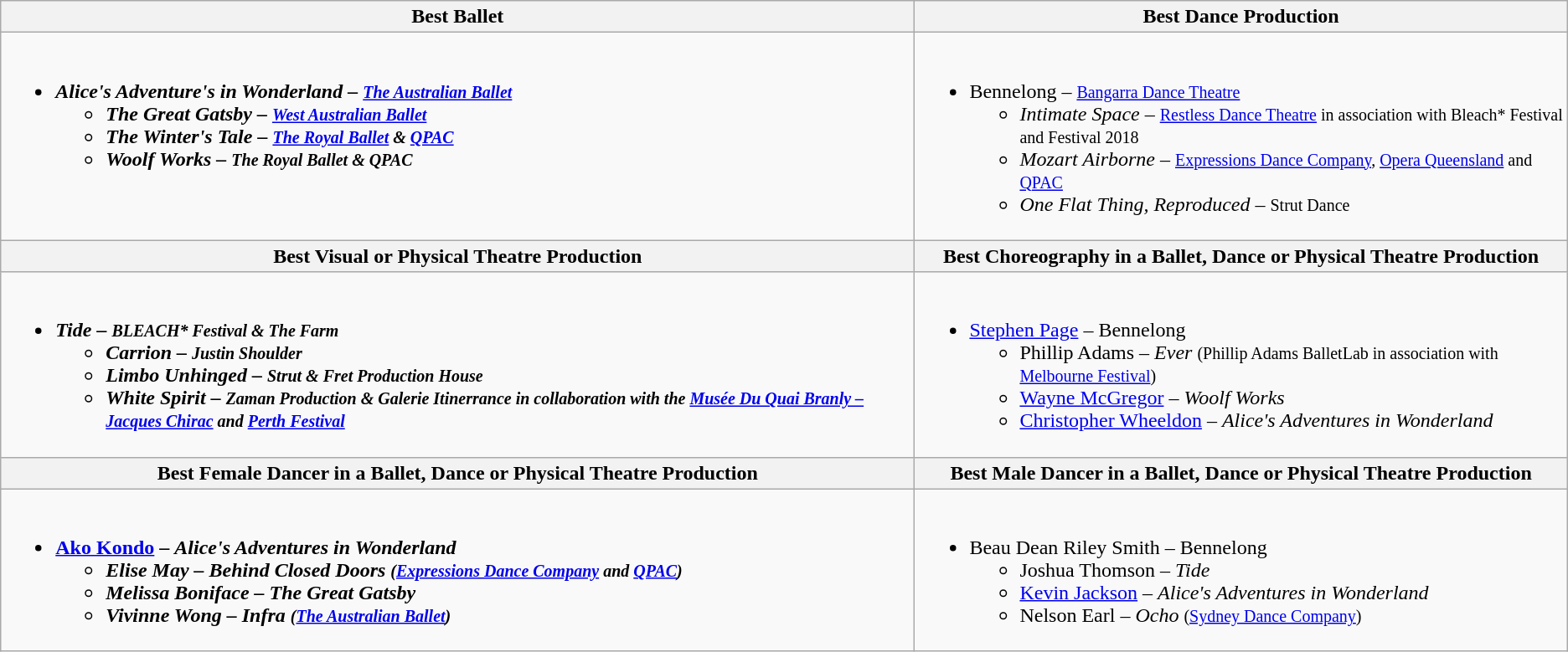<table class="wikitable">
<tr>
<th>Best Ballet</th>
<th>Best Dance Production</th>
</tr>
<tr>
<td valign="top"><br><ul><li><strong><em>Alice's Adventure's in Wonderland<em> – <small><a href='#'>The Australian Ballet</a></small><strong><ul><li></em>The Great Gatsby<em> – <small><a href='#'>West Australian Ballet</a></small></li><li></em>The Winter's Tale<em> – <small><a href='#'>The Royal Ballet</a> & <a href='#'>QPAC</a></small></li><li></em>Woolf Works<em> – <small>The Royal Ballet & QPAC</small></li></ul></li></ul></td>
<td valign="top"><br><ul><li></em></strong>Bennelong</em> – <small><a href='#'>Bangarra Dance Theatre</a></small></strong><ul><li><em>Intimate Space</em> – <small><a href='#'>Restless Dance Theatre</a> in association with Bleach* Festival and Festival 2018</small></li><li><em>Mozart Airborne</em> – <small><a href='#'>Expressions Dance Company</a>, <a href='#'>Opera Queensland</a> and <a href='#'>QPAC</a></small></li><li><em>One Flat Thing, Reproduced</em> – <small>Strut Dance</small></li></ul></li></ul></td>
</tr>
<tr>
<th>Best Visual or Physical Theatre Production</th>
<th>Best Choreography in a Ballet, Dance or Physical Theatre Production</th>
</tr>
<tr>
<td valign="top"><br><ul><li><strong><em>Tide<em> – <small>BLEACH* Festival & The Farm</small><strong><ul><li></em>Carrion<em> – <small>Justin Shoulder</small></li><li></em>Limbo Unhinged<em> – <small>Strut & Fret Production House</small></li><li></em>White Spirit<em> – <small>Zaman Production & Galerie Itinerrance in collaboration with the <a href='#'>Musée Du Quai Branly – Jacques Chirac</a> and <a href='#'>Perth Festival</a></small></li></ul></li></ul></td>
<td valign="top"><br><ul><li></strong><a href='#'>Stephen Page</a> – </em>Bennelong</em></strong><ul><li>Phillip Adams – <em>Ever</em> <small>(Phillip Adams BalletLab in association with <a href='#'>Melbourne Festival</a>)</small></li><li><a href='#'>Wayne McGregor</a> – <em>Woolf Works</em></li><li><a href='#'>Christopher Wheeldon</a> – <em>Alice's Adventures in Wonderland</em></li></ul></li></ul></td>
</tr>
<tr>
<th>Best Female Dancer in a Ballet, Dance or Physical Theatre Production</th>
<th>Best Male Dancer in a Ballet, Dance or Physical Theatre Production</th>
</tr>
<tr>
<td valign="top"><br><ul><li><strong><a href='#'>Ako Kondo</a> – <em>Alice's Adventures in Wonderland<strong><em><ul><li>Elise May – </em>Behind Closed Doors<em> <small>(<a href='#'>Expressions Dance Company</a> and <a href='#'>QPAC</a>)</small></li><li>Melissa Boniface – </em>The Great Gatsby<em></li><li>Vivinne Wong – </em>Infra<em> <small>(<a href='#'>The Australian Ballet</a>)</small></li></ul></li></ul></td>
<td valign="top"><br><ul><li></strong>Beau Dean Riley Smith – </em>Bennelong</em></strong><ul><li>Joshua Thomson – <em>Tide</em></li><li><a href='#'>Kevin Jackson</a> – <em>Alice's Adventures in Wonderland</em></li><li>Nelson Earl – <em>Ocho</em> <small>(<a href='#'>Sydney Dance Company</a>)</small></li></ul></li></ul></td>
</tr>
</table>
